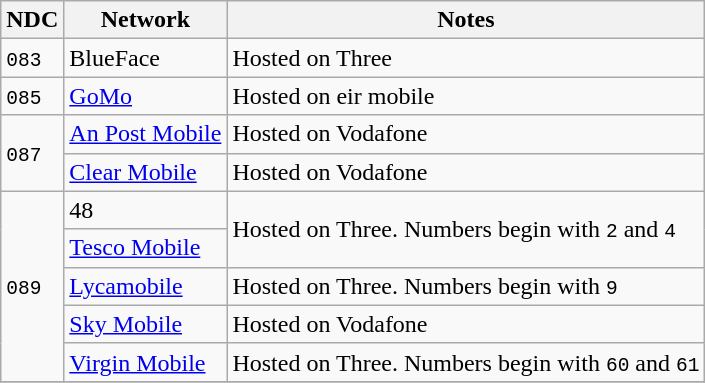<table class="wikitable">
<tr>
<th>NDC</th>
<th>Network</th>
<th>Notes</th>
</tr>
<tr>
<td><code>083</code></td>
<td>BlueFace</td>
<td>Hosted on Three</td>
</tr>
<tr>
<td><code>085</code></td>
<td><a href='#'>GoMo</a></td>
<td>Hosted on eir mobile</td>
</tr>
<tr>
<td rowspan="2"><code>087</code></td>
<td><a href='#'>An Post Mobile</a></td>
<td>Hosted on Vodafone</td>
</tr>
<tr>
<td><a href='#'>Clear Mobile</a></td>
<td>Hosted on Vodafone</td>
</tr>
<tr>
<td rowspan="5"><code>089</code></td>
<td>48</td>
<td rowspan="2">Hosted on Three. Numbers begin with <code>2</code> and <code>4</code></td>
</tr>
<tr>
<td><a href='#'>Tesco Mobile</a></td>
</tr>
<tr>
<td><a href='#'>Lycamobile</a></td>
<td>Hosted on Three. Numbers begin with <code>9</code></td>
</tr>
<tr>
<td><a href='#'>Sky Mobile</a></td>
<td>Hosted on Vodafone</td>
</tr>
<tr>
<td><a href='#'>Virgin Mobile</a></td>
<td>Hosted on Three. Numbers begin with <code>60</code> and <code>61</code></td>
</tr>
<tr>
</tr>
</table>
